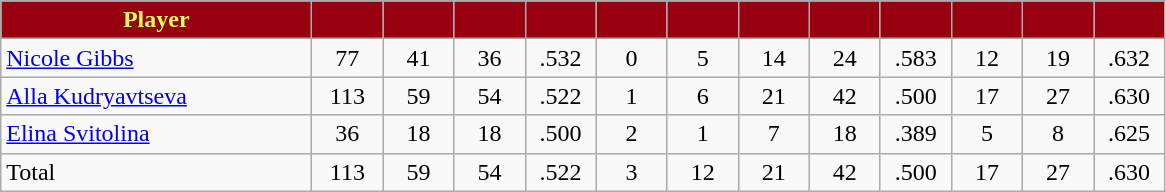<table class="wikitable" style="text-align:center">
<tr>
<th style="background:#98000F; color:#DDFF55" width="200px">Player</th>
<th style="background:#98000F; color:#DDFF55" width="40px"></th>
<th style="background:#98000F; color:#DDFF55" width="40px"></th>
<th style="background:#98000F; color:#DDFF55" width="40px"></th>
<th style="background:#98000F; color:#DDFF55" width="40px"></th>
<th style="background:#98000F; color:#DDFF55" width="40px"></th>
<th style="background:#98000F; color:#DDFF55" width="40px"></th>
<th style="background:#98000F; color:#DDFF55" width="40px"></th>
<th style="background:#98000F; color:#DDFF55" width="40px"></th>
<th style="background:#98000F; color:#DDFF55" width="40px"></th>
<th style="background:#98000F; color:#DDFF55" width="40px"></th>
<th style="background:#98000F; color:#DDFF55" width="40px"></th>
<th style="background:#98000F; color:#DDFF55" width="40px"></th>
</tr>
<tr>
<td style="text-align:left"><a href='#'>Nicole Gibbs</a></td>
<td>77</td>
<td>41</td>
<td>36</td>
<td>.532</td>
<td>0</td>
<td>5</td>
<td>14</td>
<td>24</td>
<td>.583</td>
<td>12</td>
<td>19</td>
<td>.632</td>
</tr>
<tr>
<td style="text-align:left"><a href='#'>Alla Kudryavtseva</a></td>
<td>113</td>
<td>59</td>
<td>54</td>
<td>.522</td>
<td>1</td>
<td>6</td>
<td>21</td>
<td>42</td>
<td>.500</td>
<td>17</td>
<td>27</td>
<td>.630</td>
</tr>
<tr>
<td style="text-align:left"><a href='#'>Elina Svitolina</a></td>
<td>36</td>
<td>18</td>
<td>18</td>
<td>.500</td>
<td>2</td>
<td>1</td>
<td>7</td>
<td>18</td>
<td>.389</td>
<td>5</td>
<td>8</td>
<td>.625</td>
</tr>
<tr>
<td style="text-align:left">Total</td>
<td>113</td>
<td>59</td>
<td>54</td>
<td>.522</td>
<td>3</td>
<td>12</td>
<td>21</td>
<td>42</td>
<td>.500</td>
<td>17</td>
<td>27</td>
<td>.630</td>
</tr>
</table>
